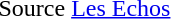<table>
<tr>
<td></td>
</tr>
<tr>
<td colspan=2>Source <a href='#'>Les Echos</a></td>
</tr>
</table>
